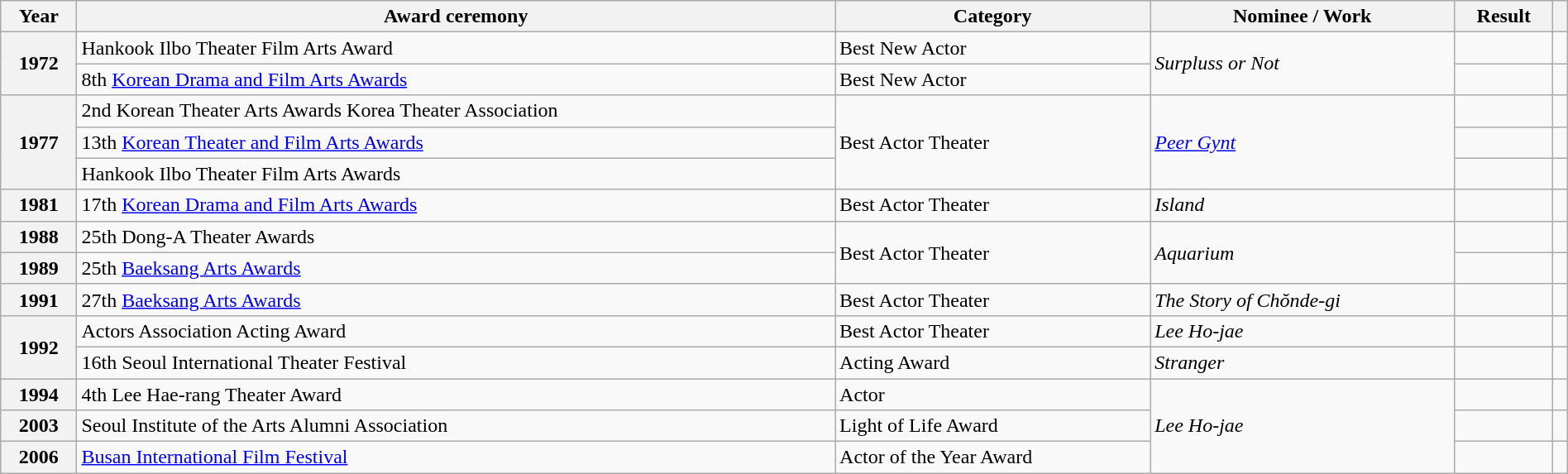<table class="wikitable sortable plainrowheaders" style="clear:none; font-size:100%; padding:0 auto; width:100%; margin:auto">
<tr>
<th scope="col">Year</th>
<th scope="col">Award ceremony</th>
<th scope="col">Category</th>
<th scope="col">Nominee / Work</th>
<th scope="col">Result</th>
<th scope="col" class="unsortable"></th>
</tr>
<tr>
<th rowspan="2" scope="row">1972</th>
<td>Hankook Ilbo Theater Film Arts Award</td>
<td>Best New Actor</td>
<td rowspan="2"><em>Surpluss or Not</em></td>
<td></td>
<td></td>
</tr>
<tr>
<td>8th <a href='#'>Korean Drama and Film Arts Awards</a></td>
<td>Best New Actor</td>
<td></td>
<td></td>
</tr>
<tr>
<th rowspan="3" scope="row">1977</th>
<td>2nd Korean Theater Arts Awards Korea Theater Association</td>
<td rowspan="3">Best Actor Theater</td>
<td rowspan="3"><em><a href='#'>Peer Gynt</a></em></td>
<td></td>
<td></td>
</tr>
<tr>
<td>13th <a href='#'>Korean Theater and Film Arts Awards</a></td>
<td></td>
<td></td>
</tr>
<tr>
<td>Hankook Ilbo Theater Film Arts Awards</td>
<td></td>
<td></td>
</tr>
<tr>
<th rowspan="1" scope="row">1981</th>
<td>17th <a href='#'>Korean Drama and Film Arts Awards</a></td>
<td>Best Actor Theater</td>
<td><em>Island</em></td>
<td></td>
<td></td>
</tr>
<tr>
<th scope="row" rowspan="1">1988</th>
<td>25th Dong-A Theater Awards</td>
<td rowspan="2">Best Actor Theater</td>
<td rowspan="2"><em>Aquarium</em></td>
<td></td>
<td style="text-align:center"></td>
</tr>
<tr>
<th scope="row" rowspan="1">1989</th>
<td>25th <a href='#'>Baeksang Arts Awards</a></td>
<td></td>
<td style="text-align:center"></td>
</tr>
<tr>
<th scope="row" rowspan="1">1991</th>
<td>27th <a href='#'>Baeksang Arts Awards</a></td>
<td>Best Actor Theater</td>
<td><em>The Story of Chŏnde-gi</em></td>
<td></td>
<td style="text-align:center"></td>
</tr>
<tr>
<th scope="row" rowspan="2">1992</th>
<td>Actors Association Acting Award</td>
<td>Best Actor Theater</td>
<td><em>Lee Ho-jae</em></td>
<td></td>
<td style="text-align:center"></td>
</tr>
<tr>
<td>16th Seoul International Theater Festival</td>
<td>Acting Award</td>
<td><em>Stranger</em></td>
<td></td>
<td style="text-align:center"></td>
</tr>
<tr>
<th scope="row" rowspan="1">1994</th>
<td>4th Lee Hae-rang Theater Award</td>
<td>Actor</td>
<td rowspan="3"><em>Lee Ho-jae</em></td>
<td></td>
<td style="text-align:center"></td>
</tr>
<tr>
<th scope="row" rowspan="1">2003</th>
<td>Seoul Institute of the Arts Alumni Association</td>
<td>Light of Life Award</td>
<td></td>
<td style="text-align:center"></td>
</tr>
<tr>
<th scope="row" rowspan="1">2006</th>
<td><a href='#'>Busan International Film Festival</a></td>
<td>Actor of the Year Award</td>
<td></td>
<td style="text-align:center"></td>
</tr>
</table>
